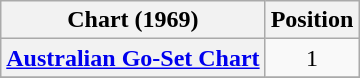<table class="wikitable sortable plainrowheaders">
<tr>
<th scope="col">Chart (1969)</th>
<th scope="col">Position</th>
</tr>
<tr>
<th scope="row"><a href='#'>Australian Go-Set Chart</a></th>
<td style="text-align:center;">1</td>
</tr>
<tr>
</tr>
</table>
